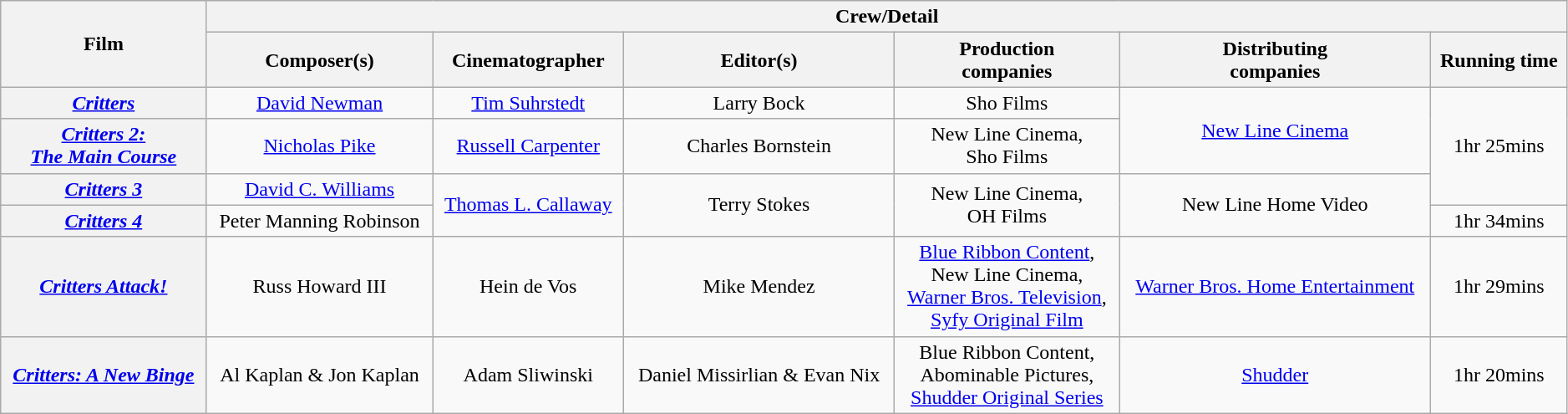<table class="wikitable sortable" style="text-align:center; width:99%;">
<tr>
<th rowspan="2">Film</th>
<th colspan="7">Crew/Detail</th>
</tr>
<tr>
<th style="text-align:center;">Composer(s)</th>
<th style="text-align:center;">Cinematographer</th>
<th style="text-align:center;">Editor(s)</th>
<th style="text-align:center;">Production <br>companies</th>
<th style="text-align:center;">Distributing <br>companies</th>
<th style="text-align:center;">Running time</th>
</tr>
<tr>
<th><em><a href='#'>Critters</a></em></th>
<td><a href='#'>David Newman</a></td>
<td><a href='#'>Tim Suhrstedt</a></td>
<td>Larry Bock</td>
<td>Sho Films</td>
<td rowspan="2"><a href='#'>New Line Cinema</a></td>
<td rowspan="3">1hr 25mins</td>
</tr>
<tr>
<th><em><a href='#'>Critters 2: <br>The Main Course</a></em></th>
<td><a href='#'>Nicholas Pike</a></td>
<td><a href='#'>Russell Carpenter</a></td>
<td>Charles Bornstein</td>
<td>New Line Cinema, <br>Sho Films</td>
</tr>
<tr>
<th><em><a href='#'>Critters 3</a></em></th>
<td><a href='#'>David C. Williams</a></td>
<td rowspan="2"><a href='#'>Thomas L. Callaway</a></td>
<td rowspan="2">Terry Stokes</td>
<td rowspan="2">New Line Cinema, <br>OH Films</td>
<td rowspan="2">New Line Home Video</td>
</tr>
<tr>
<th><em><a href='#'>Critters 4</a></em></th>
<td>Peter Manning Robinson</td>
<td>1hr 34mins</td>
</tr>
<tr>
<th><em><a href='#'>Critters Attack!</a></em></th>
<td>Russ Howard III</td>
<td>Hein de Vos</td>
<td>Mike Mendez</td>
<td><a href='#'>Blue Ribbon Content</a>, <br>New Line Cinema, <br><a href='#'>Warner Bros. Television</a>, <br><a href='#'>Syfy Original Film</a></td>
<td><a href='#'>Warner Bros. Home Entertainment</a></td>
<td>1hr 29mins</td>
</tr>
<tr>
<th><em><a href='#'>Critters: A New Binge</a></em></th>
<td>Al Kaplan & Jon Kaplan</td>
<td>Adam Sliwinski</td>
<td>Daniel Missirlian & Evan Nix</td>
<td>Blue Ribbon Content, <br>Abominable Pictures, <br><a href='#'>Shudder Original Series</a></td>
<td><a href='#'>Shudder</a></td>
<td>1hr 20mins <br></td>
</tr>
</table>
